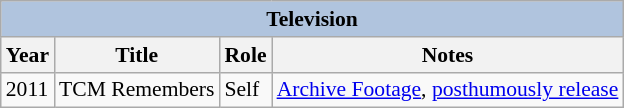<table class="wikitable" style="font-size:90%;">
<tr>
<th colspan=4 style="background:#B0C4DE;">Television</th>
</tr>
<tr align="center">
<th>Year</th>
<th>Title</th>
<th>Role</th>
<th>Notes</th>
</tr>
<tr>
<td>2011</td>
<td>TCM Remembers</td>
<td>Self</td>
<td><a href='#'>Archive Footage</a>, <a href='#'>posthumously release</a></td>
</tr>
</table>
